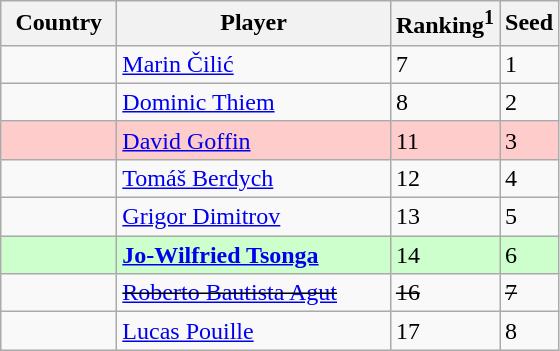<table class="sortable wikitable">
<tr>
<th width="70">Country</th>
<th width="175">Player</th>
<th>Ranking<sup>1</sup></th>
<th>Seed</th>
</tr>
<tr>
<td></td>
<td><a href='#'>Marin Čilić</a></td>
<td>7</td>
<td>1</td>
</tr>
<tr>
<td></td>
<td><a href='#'>Dominic Thiem</a></td>
<td>8</td>
<td>2</td>
</tr>
<tr style="background:#fcc;">
<td></td>
<td><a href='#'>David Goffin</a></td>
<td>11</td>
<td>3</td>
</tr>
<tr>
<td></td>
<td><a href='#'>Tomáš Berdych</a></td>
<td>12</td>
<td>4</td>
</tr>
<tr>
<td></td>
<td><a href='#'>Grigor Dimitrov</a></td>
<td>13</td>
<td>5</td>
</tr>
<tr style="background:#cfc;">
<td></td>
<td><strong><a href='#'>Jo-Wilfried Tsonga</a></strong></td>
<td>14</td>
<td>6</td>
</tr>
<tr>
<td><s></s></td>
<td><s><a href='#'>Roberto Bautista Agut</a></s></td>
<td><s>16</s></td>
<td><s>7</s></td>
</tr>
<tr>
<td></td>
<td><a href='#'>Lucas Pouille</a></td>
<td>17</td>
<td>8</td>
</tr>
</table>
